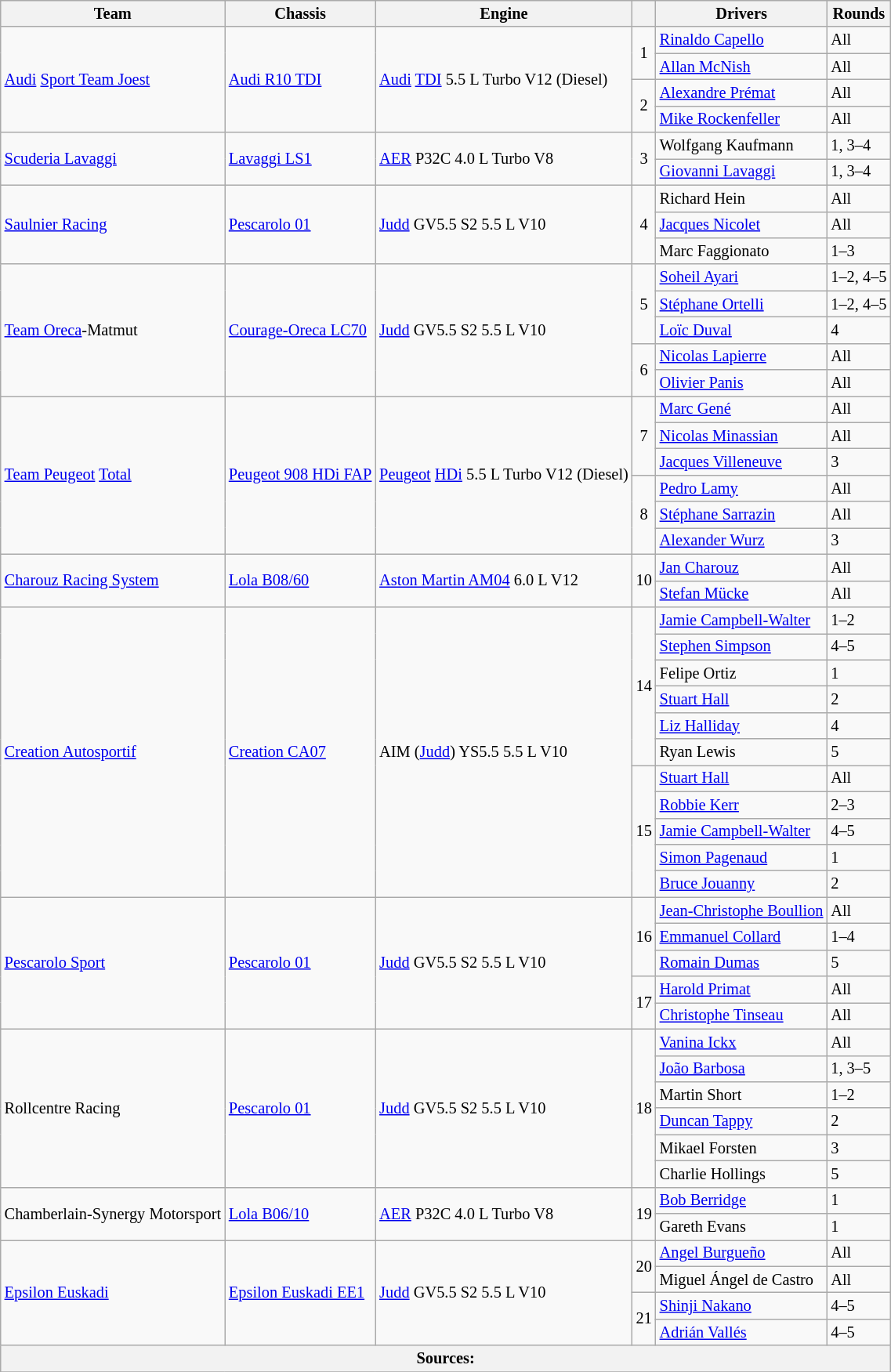<table class="wikitable" style="font-size: 85%">
<tr>
<th>Team</th>
<th>Chassis</th>
<th>Engine</th>
<th></th>
<th>Drivers</th>
<th>Rounds</th>
</tr>
<tr>
<td rowspan="4"> <a href='#'>Audi</a> <a href='#'>Sport Team Joest</a></td>
<td rowspan="4"><a href='#'>Audi R10 TDI</a></td>
<td rowspan="4"><a href='#'>Audi</a> <a href='#'>TDI</a> 5.5 L Turbo V12 (Diesel)</td>
<td rowspan="2" align="center">1</td>
<td> <a href='#'>Rinaldo Capello</a></td>
<td>All</td>
</tr>
<tr>
<td> <a href='#'>Allan McNish</a></td>
<td>All</td>
</tr>
<tr>
<td rowspan="2" align="center">2</td>
<td> <a href='#'>Alexandre Prémat</a></td>
<td>All</td>
</tr>
<tr>
<td> <a href='#'>Mike Rockenfeller</a></td>
<td>All</td>
</tr>
<tr>
<td rowspan="2"> <a href='#'>Scuderia Lavaggi</a></td>
<td rowspan="2"><a href='#'>Lavaggi LS1</a></td>
<td rowspan="2"><a href='#'>AER</a> P32C 4.0 L Turbo V8</td>
<td rowspan="2" align="center">3</td>
<td> Wolfgang Kaufmann</td>
<td>1, 3–4</td>
</tr>
<tr>
<td> <a href='#'>Giovanni Lavaggi</a></td>
<td>1, 3–4</td>
</tr>
<tr>
<td rowspan="3"> <a href='#'>Saulnier Racing</a></td>
<td rowspan="3"><a href='#'>Pescarolo 01</a></td>
<td rowspan="3"><a href='#'>Judd</a> GV5.5 S2 5.5 L V10</td>
<td rowspan="3" align="center">4</td>
<td> Richard Hein</td>
<td>All</td>
</tr>
<tr>
<td> <a href='#'>Jacques Nicolet</a></td>
<td>All</td>
</tr>
<tr>
<td> Marc Faggionato</td>
<td>1–3</td>
</tr>
<tr>
<td rowspan="5"> <a href='#'>Team Oreca</a>-Matmut</td>
<td rowspan="5"><a href='#'>Courage-Oreca LC70</a></td>
<td rowspan="5"><a href='#'>Judd</a> GV5.5 S2 5.5 L V10</td>
<td rowspan="3" align="center">5</td>
<td> <a href='#'>Soheil Ayari</a></td>
<td>1–2, 4–5</td>
</tr>
<tr>
<td> <a href='#'>Stéphane Ortelli</a></td>
<td>1–2, 4–5</td>
</tr>
<tr>
<td> <a href='#'>Loïc Duval</a></td>
<td>4</td>
</tr>
<tr>
<td rowspan="2" align="center">6</td>
<td> <a href='#'>Nicolas Lapierre</a></td>
<td>All</td>
</tr>
<tr>
<td> <a href='#'>Olivier Panis</a></td>
<td>All</td>
</tr>
<tr>
<td rowspan="6"> <a href='#'>Team Peugeot</a> <a href='#'>Total</a></td>
<td rowspan="6"><a href='#'>Peugeot 908 HDi FAP</a></td>
<td rowspan="6"><a href='#'>Peugeot</a> <a href='#'>HDi</a> 5.5 L Turbo V12 (Diesel)</td>
<td rowspan="3" align="center">7</td>
<td> <a href='#'>Marc Gené</a></td>
<td>All</td>
</tr>
<tr>
<td> <a href='#'>Nicolas Minassian</a></td>
<td>All</td>
</tr>
<tr>
<td> <a href='#'>Jacques Villeneuve</a></td>
<td>3</td>
</tr>
<tr>
<td rowspan="3" align="center">8</td>
<td> <a href='#'>Pedro Lamy</a></td>
<td>All</td>
</tr>
<tr>
<td> <a href='#'>Stéphane Sarrazin</a></td>
<td>All</td>
</tr>
<tr>
<td> <a href='#'>Alexander Wurz</a></td>
<td>3</td>
</tr>
<tr>
<td rowspan="2"> <a href='#'>Charouz Racing System</a></td>
<td rowspan="2"><a href='#'>Lola B08/60</a></td>
<td rowspan="2"><a href='#'>Aston Martin AM04</a> 6.0 L V12</td>
<td rowspan="2" align="center">10</td>
<td> <a href='#'>Jan Charouz</a></td>
<td>All</td>
</tr>
<tr>
<td> <a href='#'>Stefan Mücke</a></td>
<td>All</td>
</tr>
<tr>
<td rowspan="11"> <a href='#'>Creation Autosportif</a></td>
<td rowspan="11"><a href='#'>Creation CA07</a></td>
<td rowspan="11">AIM (<a href='#'>Judd</a>) YS5.5 5.5 L V10</td>
<td rowspan="6" align="center">14</td>
<td> <a href='#'>Jamie Campbell-Walter</a></td>
<td>1–2</td>
</tr>
<tr>
<td> <a href='#'>Stephen Simpson</a></td>
<td>4–5</td>
</tr>
<tr>
<td> Felipe Ortiz</td>
<td>1</td>
</tr>
<tr>
<td> <a href='#'>Stuart Hall</a></td>
<td>2</td>
</tr>
<tr>
<td> <a href='#'>Liz Halliday</a></td>
<td>4</td>
</tr>
<tr>
<td> Ryan Lewis</td>
<td>5</td>
</tr>
<tr>
<td rowspan="5" align="center">15</td>
<td> <a href='#'>Stuart Hall</a></td>
<td>All</td>
</tr>
<tr>
<td> <a href='#'>Robbie Kerr</a></td>
<td>2–3</td>
</tr>
<tr>
<td> <a href='#'>Jamie Campbell-Walter</a></td>
<td>4–5</td>
</tr>
<tr>
<td> <a href='#'>Simon Pagenaud</a></td>
<td>1</td>
</tr>
<tr>
<td> <a href='#'>Bruce Jouanny</a></td>
<td>2</td>
</tr>
<tr>
<td rowspan="5"> <a href='#'>Pescarolo Sport</a></td>
<td rowspan="5"><a href='#'>Pescarolo 01</a></td>
<td rowspan="5"><a href='#'>Judd</a> GV5.5 S2 5.5 L V10</td>
<td rowspan="3" align="center">16</td>
<td> <a href='#'>Jean-Christophe Boullion</a></td>
<td>All</td>
</tr>
<tr>
<td> <a href='#'>Emmanuel Collard</a></td>
<td>1–4</td>
</tr>
<tr>
<td> <a href='#'>Romain Dumas</a></td>
<td>5</td>
</tr>
<tr>
<td rowspan="2" align="center">17</td>
<td> <a href='#'>Harold Primat</a></td>
<td>All</td>
</tr>
<tr>
<td> <a href='#'>Christophe Tinseau</a></td>
<td>All</td>
</tr>
<tr>
<td rowspan="6"> Rollcentre Racing</td>
<td rowspan="6"><a href='#'>Pescarolo 01</a></td>
<td rowspan="6"><a href='#'>Judd</a> GV5.5 S2 5.5 L V10</td>
<td rowspan="6" align="center">18</td>
<td> <a href='#'>Vanina Ickx</a></td>
<td>All</td>
</tr>
<tr>
<td> <a href='#'>João Barbosa</a></td>
<td>1, 3–5</td>
</tr>
<tr>
<td> Martin Short</td>
<td>1–2</td>
</tr>
<tr>
<td> <a href='#'>Duncan Tappy</a></td>
<td>2</td>
</tr>
<tr>
<td> Mikael Forsten</td>
<td>3</td>
</tr>
<tr>
<td> Charlie Hollings</td>
<td>5</td>
</tr>
<tr>
<td rowspan="2"> Chamberlain-Synergy Motorsport</td>
<td rowspan="2"><a href='#'>Lola B06/10</a></td>
<td rowspan="2"><a href='#'>AER</a> P32C 4.0 L Turbo V8</td>
<td rowspan="2" align="center">19</td>
<td> <a href='#'>Bob Berridge</a></td>
<td>1</td>
</tr>
<tr>
<td> Gareth Evans</td>
<td>1</td>
</tr>
<tr>
<td rowspan="4"> <a href='#'>Epsilon Euskadi</a></td>
<td rowspan="4"><a href='#'>Epsilon Euskadi EE1</a></td>
<td rowspan="4"><a href='#'>Judd</a> GV5.5 S2 5.5 L V10</td>
<td rowspan="2" align="center">20</td>
<td> <a href='#'>Angel Burgueño</a></td>
<td>All</td>
</tr>
<tr>
<td> Miguel Ángel de Castro</td>
<td>All</td>
</tr>
<tr>
<td rowspan="2" align="center">21</td>
<td> <a href='#'>Shinji Nakano</a></td>
<td>4–5</td>
</tr>
<tr>
<td> <a href='#'>Adrián Vallés</a></td>
<td>4–5</td>
</tr>
<tr>
<th colspan="6">Sources:</th>
</tr>
<tr>
</tr>
</table>
